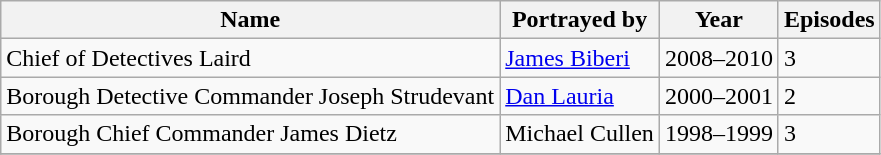<table class="wikitable sortable">
<tr>
<th><strong>Name</strong></th>
<th><strong>Portrayed by</strong></th>
<th><strong>Year</strong></th>
<th><strong>Episodes</strong></th>
</tr>
<tr>
<td>Chief of Detectives Laird</td>
<td><a href='#'>James Biberi</a></td>
<td>2008–2010</td>
<td>3</td>
</tr>
<tr>
<td>Borough Detective Commander Joseph Strudevant</td>
<td><a href='#'>Dan Lauria</a></td>
<td>2000–2001</td>
<td>2</td>
</tr>
<tr>
<td>Borough Chief Commander James Dietz</td>
<td>Michael Cullen</td>
<td>1998–1999</td>
<td>3</td>
</tr>
<tr>
</tr>
</table>
